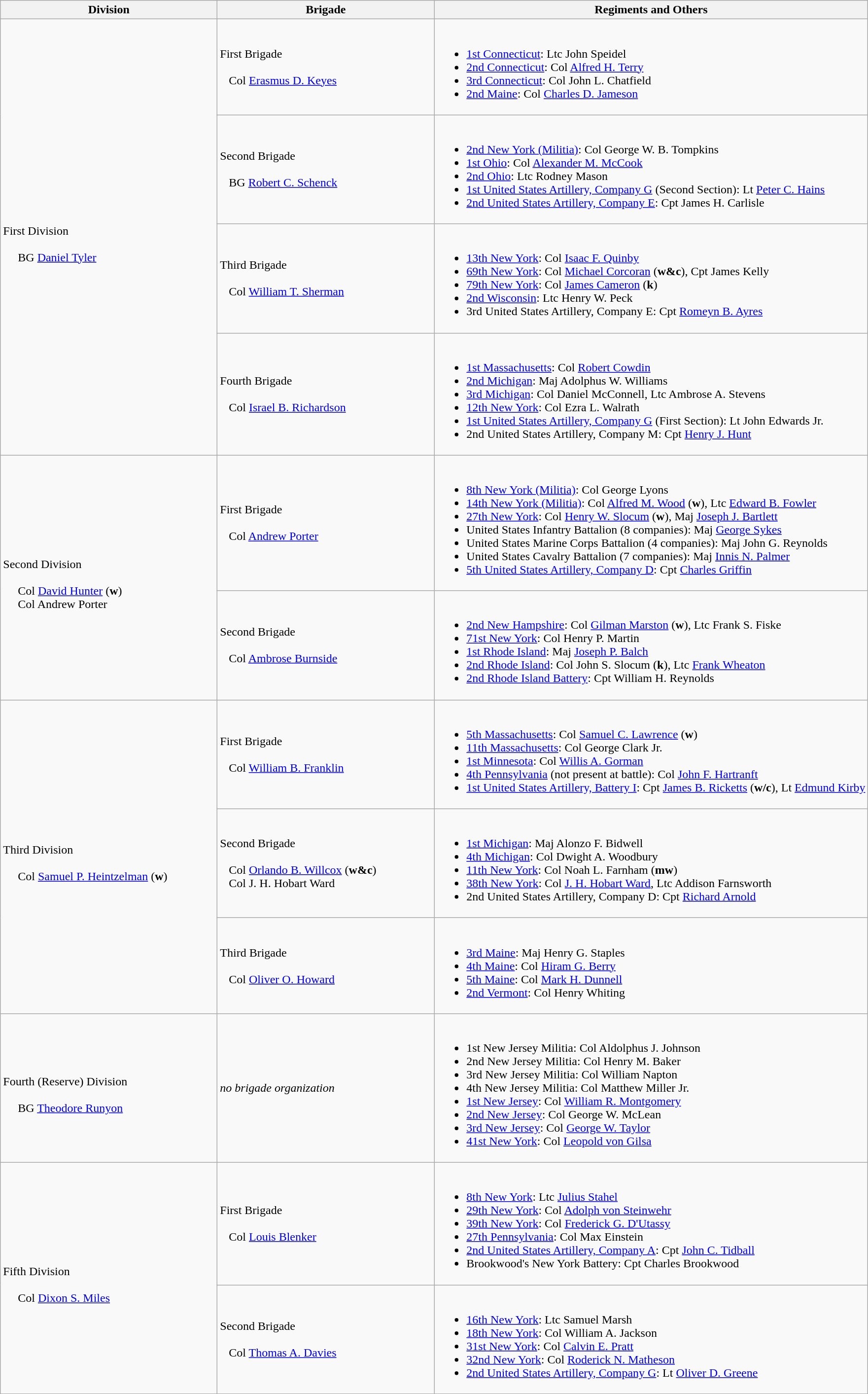<table class="wikitable">
<tr>
<th width=25%>Division</th>
<th width=25%>Brigade</th>
<th>Regiments and Others</th>
</tr>
<tr>
<td rowspan=4><br>First Division<br><br>    
BG <a href='#'>Daniel Tyler</a></td>
<td>First Brigade<br><br>  
Col <a href='#'>Erasmus D. Keyes</a></td>
<td><br><ul><li><a href='#'>1st Connecticut</a>: Ltc John Speidel</li><li><a href='#'>2nd Connecticut</a>: Col <a href='#'>Alfred H. Terry</a></li><li><a href='#'>3rd Connecticut</a>: Col John L. Chatfield</li><li><a href='#'>2nd Maine</a>: Col <a href='#'>Charles D. Jameson</a></li></ul></td>
</tr>
<tr>
<td>Second Brigade<br><br>  
BG <a href='#'>Robert C. Schenck</a></td>
<td><br><ul><li><a href='#'>2nd New York (Militia)</a>: Col George W. B. Tompkins</li><li><a href='#'>1st Ohio</a>: Col <a href='#'>Alexander M. McCook</a></li><li><a href='#'>2nd Ohio</a>: Ltc Rodney Mason</li><li><a href='#'>1st United States Artillery, Company G</a> (Second Section): Lt <a href='#'>Peter C. Hains</a></li><li><a href='#'>2nd United States Artillery, Company E</a>: Cpt James H. Carlisle</li></ul></td>
</tr>
<tr>
<td>Third Brigade<br><br>  
Col <a href='#'>William T. Sherman</a></td>
<td><br><ul><li><a href='#'>13th New York</a>: Col <a href='#'>Isaac F. Quinby</a></li><li><a href='#'>69th New York</a>: Col <a href='#'>Michael Corcoran</a> (<strong>w&c</strong>), Cpt James Kelly</li><li><a href='#'>79th New York</a>: Col <a href='#'>James Cameron</a> (<strong>k</strong>)</li><li><a href='#'>2nd Wisconsin</a>: Ltc Henry W. Peck</li><li>3rd United States Artillery, Company E: Cpt <a href='#'>Romeyn B. Ayres</a></li></ul></td>
</tr>
<tr>
<td>Fourth Brigade<br><br>  
Col <a href='#'>Israel B. Richardson</a></td>
<td><br><ul><li><a href='#'>1st Massachusetts</a>: Col <a href='#'>Robert Cowdin</a></li><li><a href='#'>2nd Michigan</a>: Maj Adolphus W. Williams</li><li><a href='#'>3rd Michigan</a>: Col Daniel McConnell, Ltc Ambrose A. Stevens</li><li><a href='#'>12th New York</a>: Col Ezra L. Walrath</li><li><a href='#'>1st United States Artillery, Company G</a> (First Section): Lt John Edwards Jr.</li><li>2nd United States Artillery, Company M: Cpt <a href='#'>Henry J. Hunt</a></li></ul></td>
</tr>
<tr>
<td rowspan=2><br>Second Division<br><br>    
Col <a href='#'>David Hunter</a> (<strong>w</strong>)
<br>    
Col Andrew Porter</td>
<td>First Brigade<br><br>  
Col <a href='#'>Andrew Porter</a></td>
<td><br><ul><li><a href='#'>8th New York (Militia)</a>: Col George Lyons</li><li><a href='#'>14th New York (Militia)</a>: Col <a href='#'>Alfred M. Wood</a> (<strong>w</strong>), Ltc <a href='#'>Edward B. Fowler</a></li><li><a href='#'>27th New York</a>: Col <a href='#'>Henry W. Slocum</a> (<strong>w</strong>), Maj <a href='#'>Joseph J. Bartlett</a></li><li>United States Infantry Battalion (8 companies): Maj <a href='#'>George Sykes</a></li><li>United States Marine Corps Battalion (4 companies): Maj John G. Reynolds</li><li>United States Cavalry Battalion (7 companies): Maj <a href='#'>Innis N. Palmer</a></li><li><a href='#'>5th United States Artillery, Company D</a>: Cpt <a href='#'>Charles Griffin</a></li></ul></td>
</tr>
<tr>
<td>Second Brigade<br><br>  
Col <a href='#'>Ambrose Burnside</a></td>
<td><br><ul><li><a href='#'>2nd New Hampshire</a>: Col <a href='#'>Gilman Marston</a> (<strong>w</strong>), Ltc Frank S. Fiske</li><li><a href='#'>71st New York</a>: Col Henry P. Martin</li><li><a href='#'>1st Rhode Island</a>: Maj <a href='#'>Joseph P. Balch</a></li><li><a href='#'>2nd Rhode Island</a>: Col John S. Slocum (<strong>k</strong>), Ltc <a href='#'>Frank Wheaton</a></li><li><a href='#'>2nd Rhode Island Battery</a>: Cpt William H. Reynolds</li></ul></td>
</tr>
<tr>
<td rowspan=3><br>Third Division<br><br>    
Col <a href='#'>Samuel P. Heintzelman</a> (<strong>w</strong>)</td>
<td>First Brigade<br><br>  
Col <a href='#'>William B. Franklin</a></td>
<td><br><ul><li><a href='#'>5th Massachusetts</a>: Col <a href='#'>Samuel C. Lawrence</a> (<strong>w</strong>)</li><li><a href='#'>11th Massachusetts</a>: Col George Clark Jr.</li><li><a href='#'>1st Minnesota</a>: Col <a href='#'>Willis A. Gorman</a></li><li><a href='#'>4th Pennsylvania</a> (not present at battle): Col <a href='#'>John F. Hartranft</a></li><li><a href='#'>1st United States Artillery, Battery I</a>: Cpt <a href='#'>James B. Ricketts</a> (<strong>w/c</strong>), Lt <a href='#'>Edmund Kirby</a></li></ul></td>
</tr>
<tr>
<td>Second Brigade<br><br>  
Col <a href='#'>Orlando B. Willcox</a> (<strong>w&c</strong>)
<br>  
Col J. H. Hobart Ward</td>
<td><br><ul><li><a href='#'>1st Michigan</a>: Maj Alonzo F. Bidwell</li><li><a href='#'>4th Michigan</a>: Col Dwight A. Woodbury</li><li><a href='#'>11th New York</a>: Col Noah L. Farnham (<strong>mw</strong>)</li><li><a href='#'>38th New York</a>: Col <a href='#'>J. H. Hobart Ward</a>, Ltc Addison Farnsworth</li><li>2nd United States Artillery, Company D: Cpt <a href='#'>Richard Arnold</a></li></ul></td>
</tr>
<tr>
<td>Third Brigade<br><br>  
Col <a href='#'>Oliver O. Howard</a></td>
<td><br><ul><li><a href='#'>3rd Maine</a>: Maj Henry G. Staples</li><li><a href='#'>4th Maine</a>: Col <a href='#'>Hiram G. Berry</a></li><li><a href='#'>5th Maine</a>: Col <a href='#'>Mark H. Dunnell</a></li><li><a href='#'>2nd Vermont</a>: Col Henry Whiting</li></ul></td>
</tr>
<tr>
<td rowspan=1><br>Fourth (Reserve) Division<br><br>    
BG <a href='#'>Theodore Runyon</a></td>
<td><em>no brigade organization</em></td>
<td><br><ul><li>1st New Jersey Militia: Col Aldolphus J. Johnson</li><li>2nd New Jersey Militia: Col Henry M. Baker</li><li>3rd New Jersey Militia: Col William Napton</li><li>4th New Jersey Militia: Col Matthew Miller Jr.</li><li><a href='#'>1st New Jersey</a>: Col <a href='#'>William R. Montgomery</a></li><li><a href='#'>2nd New Jersey</a>: Col George W. McLean</li><li><a href='#'>3rd New Jersey</a>: Col <a href='#'>George W. Taylor</a></li><li><a href='#'>41st New York</a>: Col <a href='#'>Leopold von Gilsa</a></li></ul></td>
</tr>
<tr>
<td rowspan=2><br>Fifth Division<br><br>    
Col <a href='#'>Dixon S. Miles</a></td>
<td>First Brigade<br><br>  
Col <a href='#'>Louis Blenker</a></td>
<td><br><ul><li><a href='#'>8th New York</a>: Ltc <a href='#'>Julius Stahel</a></li><li><a href='#'>29th New York</a>: Col <a href='#'>Adolph von Steinwehr</a></li><li><a href='#'>39th New York</a>: Col <a href='#'>Frederick G. D'Utassy</a></li><li><a href='#'>27th Pennsylvania</a>: Col Max Einstein</li><li><a href='#'>2nd United States Artillery, Company A</a>: Cpt <a href='#'>John C. Tidball</a></li><li>Brookwood's New York Battery: Cpt Charles Brookwood</li></ul></td>
</tr>
<tr>
<td>Second Brigade<br><br>  
Col <a href='#'>Thomas A. Davies</a></td>
<td><br><ul><li><a href='#'>16th New York</a>: Ltc Samuel Marsh</li><li><a href='#'>18th New York</a>: Col William A. Jackson</li><li><a href='#'>31st New York</a>: Col <a href='#'>Calvin E. Pratt</a></li><li><a href='#'>32nd New York</a>: Col <a href='#'>Roderick N. Matheson</a></li><li><a href='#'>2nd United States Artillery, Company G</a>: Lt <a href='#'>Oliver D. Greene</a></li></ul></td>
</tr>
</table>
